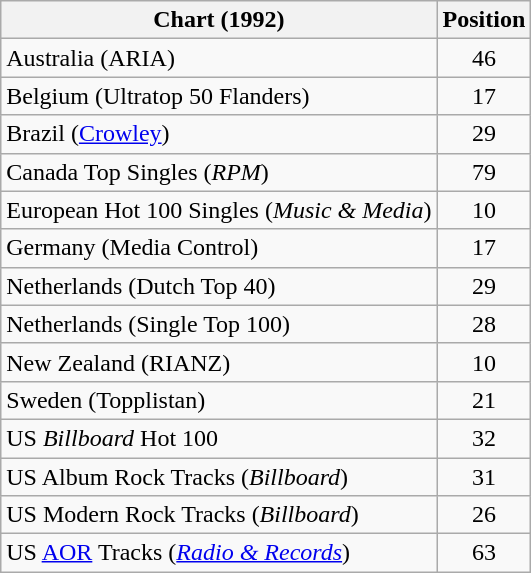<table class="wikitable sortable">
<tr>
<th>Chart (1992)</th>
<th>Position</th>
</tr>
<tr>
<td>Australia (ARIA)</td>
<td align="center">46</td>
</tr>
<tr>
<td>Belgium (Ultratop 50 Flanders)</td>
<td align="center">17</td>
</tr>
<tr>
<td>Brazil (<a href='#'>Crowley</a>)</td>
<td align="center">29</td>
</tr>
<tr>
<td>Canada Top Singles (<em>RPM</em>)</td>
<td align="center">79</td>
</tr>
<tr>
<td>European Hot 100 Singles (<em>Music & Media</em>)</td>
<td align="center">10</td>
</tr>
<tr>
<td>Germany (Media Control)</td>
<td align="center">17</td>
</tr>
<tr>
<td>Netherlands (Dutch Top 40)</td>
<td align="center">29</td>
</tr>
<tr>
<td>Netherlands (Single Top 100)</td>
<td align="center">28</td>
</tr>
<tr>
<td>New Zealand (RIANZ)</td>
<td align="center">10</td>
</tr>
<tr>
<td>Sweden (Topplistan)</td>
<td align="center">21</td>
</tr>
<tr>
<td>US <em>Billboard</em> Hot 100</td>
<td align="center">32</td>
</tr>
<tr>
<td>US Album Rock Tracks (<em>Billboard</em>)</td>
<td align="center">31</td>
</tr>
<tr>
<td>US Modern Rock Tracks (<em>Billboard</em>)</td>
<td align="center">26</td>
</tr>
<tr>
<td>US <a href='#'>AOR</a> Tracks (<em><a href='#'>Radio & Records</a></em>)</td>
<td align="center">63</td>
</tr>
</table>
